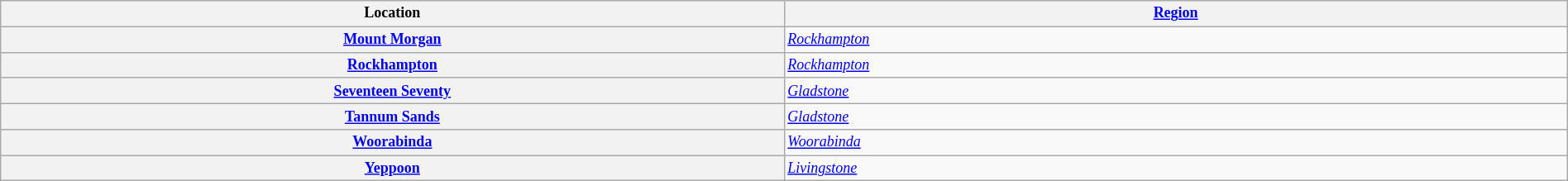<table class="wikitable sortable" style="width:100%; text-align:left;font-size:75%;">
<tr>
<th width="150">Location</th>
<th width="150"><a href='#'>Region</a></th>
</tr>
<tr>
<th><a href='#'>Mount Morgan</a></th>
<td><em><a href='#'>Rockhampton</a></em></td>
</tr>
<tr>
<th><a href='#'>Rockhampton</a></th>
<td><em><a href='#'>Rockhampton</a></em></td>
</tr>
<tr>
<th><a href='#'>Seventeen Seventy</a></th>
<td><em><a href='#'>Gladstone</a></em></td>
</tr>
<tr>
<th><a href='#'>Tannum Sands</a></th>
<td><em><a href='#'>Gladstone</a></em></td>
</tr>
<tr>
<th><a href='#'>Woorabinda</a></th>
<td><em><a href='#'>Woorabinda</a></em></td>
</tr>
<tr>
<th><a href='#'>Yeppoon</a></th>
<td><em><a href='#'>Livingstone</a></em></td>
</tr>
</table>
